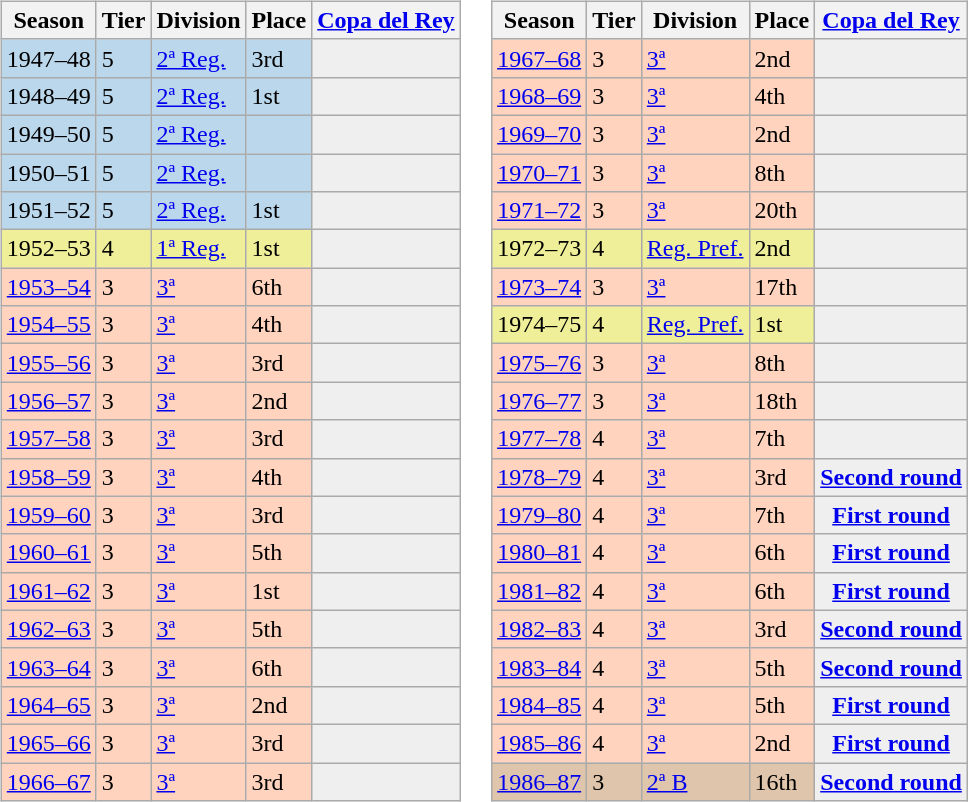<table>
<tr>
<td valign="top" width=0%><br><table class="wikitable">
<tr style="background:#f0f6fa;">
<th>Season</th>
<th>Tier</th>
<th>Division</th>
<th>Place</th>
<th><a href='#'>Copa del Rey</a></th>
</tr>
<tr>
<td style="background:#BBD7EC;">1947–48</td>
<td style="background:#BBD7EC;">5</td>
<td style="background:#BBD7EC;"><a href='#'>2ª Reg.</a></td>
<td style="background:#BBD7EC;">3rd</td>
<th style="background:#efefef;"></th>
</tr>
<tr>
<td style="background:#BBD7EC;">1948–49</td>
<td style="background:#BBD7EC;">5</td>
<td style="background:#BBD7EC;"><a href='#'>2ª Reg.</a></td>
<td style="background:#BBD7EC;">1st</td>
<th style="background:#efefef;"></th>
</tr>
<tr>
<td style="background:#BBD7EC;">1949–50</td>
<td style="background:#BBD7EC;">5</td>
<td style="background:#BBD7EC;"><a href='#'>2ª Reg.</a></td>
<td style="background:#BBD7EC;"></td>
<th style="background:#efefef;"></th>
</tr>
<tr>
<td style="background:#BBD7EC;">1950–51</td>
<td style="background:#BBD7EC;">5</td>
<td style="background:#BBD7EC;"><a href='#'>2ª Reg.</a></td>
<td style="background:#BBD7EC;"></td>
<th style="background:#efefef;"></th>
</tr>
<tr>
<td style="background:#BBD7EC;">1951–52</td>
<td style="background:#BBD7EC;">5</td>
<td style="background:#BBD7EC;"><a href='#'>2ª Reg.</a></td>
<td style="background:#BBD7EC;">1st</td>
<th style="background:#efefef;"></th>
</tr>
<tr>
<td style="background:#EFEF99;">1952–53</td>
<td style="background:#EFEF99;">4</td>
<td style="background:#EFEF99;"><a href='#'>1ª Reg.</a></td>
<td style="background:#EFEF99;">1st</td>
<th style="background:#efefef;"></th>
</tr>
<tr>
<td style="background:#FFD3BD;"><a href='#'>1953–54</a></td>
<td style="background:#FFD3BD;">3</td>
<td style="background:#FFD3BD;"><a href='#'>3ª</a></td>
<td style="background:#FFD3BD;">6th</td>
<th style="background:#efefef;"></th>
</tr>
<tr>
<td style="background:#FFD3BD;"><a href='#'>1954–55</a></td>
<td style="background:#FFD3BD;">3</td>
<td style="background:#FFD3BD;"><a href='#'>3ª</a></td>
<td style="background:#FFD3BD;">4th</td>
<th style="background:#efefef;"></th>
</tr>
<tr>
<td style="background:#FFD3BD;"><a href='#'>1955–56</a></td>
<td style="background:#FFD3BD;">3</td>
<td style="background:#FFD3BD;"><a href='#'>3ª</a></td>
<td style="background:#FFD3BD;">3rd</td>
<th style="background:#efefef;"></th>
</tr>
<tr>
<td style="background:#FFD3BD;"><a href='#'>1956–57</a></td>
<td style="background:#FFD3BD;">3</td>
<td style="background:#FFD3BD;"><a href='#'>3ª</a></td>
<td style="background:#FFD3BD;">2nd</td>
<th style="background:#efefef;"></th>
</tr>
<tr>
<td style="background:#FFD3BD;"><a href='#'>1957–58</a></td>
<td style="background:#FFD3BD;">3</td>
<td style="background:#FFD3BD;"><a href='#'>3ª</a></td>
<td style="background:#FFD3BD;">3rd</td>
<td style="background:#efefef;"></td>
</tr>
<tr>
<td style="background:#FFD3BD;"><a href='#'>1958–59</a></td>
<td style="background:#FFD3BD;">3</td>
<td style="background:#FFD3BD;"><a href='#'>3ª</a></td>
<td style="background:#FFD3BD;">4th</td>
<th style="background:#efefef;"></th>
</tr>
<tr>
<td style="background:#FFD3BD;"><a href='#'>1959–60</a></td>
<td style="background:#FFD3BD;">3</td>
<td style="background:#FFD3BD;"><a href='#'>3ª</a></td>
<td style="background:#FFD3BD;">3rd</td>
<th style="background:#efefef;"></th>
</tr>
<tr>
<td style="background:#FFD3BD;"><a href='#'>1960–61</a></td>
<td style="background:#FFD3BD;">3</td>
<td style="background:#FFD3BD;"><a href='#'>3ª</a></td>
<td style="background:#FFD3BD;">5th</td>
<th style="background:#efefef;"></th>
</tr>
<tr>
<td style="background:#FFD3BD;"><a href='#'>1961–62</a></td>
<td style="background:#FFD3BD;">3</td>
<td style="background:#FFD3BD;"><a href='#'>3ª</a></td>
<td style="background:#FFD3BD;">1st</td>
<td style="background:#efefef;"></td>
</tr>
<tr>
<td style="background:#FFD3BD;"><a href='#'>1962–63</a></td>
<td style="background:#FFD3BD;">3</td>
<td style="background:#FFD3BD;"><a href='#'>3ª</a></td>
<td style="background:#FFD3BD;">5th</td>
<td style="background:#efefef;"></td>
</tr>
<tr>
<td style="background:#FFD3BD;"><a href='#'>1963–64</a></td>
<td style="background:#FFD3BD;">3</td>
<td style="background:#FFD3BD;"><a href='#'>3ª</a></td>
<td style="background:#FFD3BD;">6th</td>
<td style="background:#efefef;"></td>
</tr>
<tr>
<td style="background:#FFD3BD;"><a href='#'>1964–65</a></td>
<td style="background:#FFD3BD;">3</td>
<td style="background:#FFD3BD;"><a href='#'>3ª</a></td>
<td style="background:#FFD3BD;">2nd</td>
<th style="background:#efefef;"></th>
</tr>
<tr>
<td style="background:#FFD3BD;"><a href='#'>1965–66</a></td>
<td style="background:#FFD3BD;">3</td>
<td style="background:#FFD3BD;"><a href='#'>3ª</a></td>
<td style="background:#FFD3BD;">3rd</td>
<th style="background:#efefef;"></th>
</tr>
<tr>
<td style="background:#FFD3BD;"><a href='#'>1966–67</a></td>
<td style="background:#FFD3BD;">3</td>
<td style="background:#FFD3BD;"><a href='#'>3ª</a></td>
<td style="background:#FFD3BD;">3rd</td>
<th style="background:#efefef;"></th>
</tr>
</table>
</td>
<td valign="top" width=0%><br><table class="wikitable">
<tr style="background:#f0f6fa;">
<th>Season</th>
<th>Tier</th>
<th>Division</th>
<th>Place</th>
<th><a href='#'>Copa del Rey</a></th>
</tr>
<tr>
<td style="background:#FFD3BD;"><a href='#'>1967–68</a></td>
<td style="background:#FFD3BD;">3</td>
<td style="background:#FFD3BD;"><a href='#'>3ª</a></td>
<td style="background:#FFD3BD;">2nd</td>
<td style="background:#efefef;"></td>
</tr>
<tr>
<td style="background:#FFD3BD;"><a href='#'>1968–69</a></td>
<td style="background:#FFD3BD;">3</td>
<td style="background:#FFD3BD;"><a href='#'>3ª</a></td>
<td style="background:#FFD3BD;">4th</td>
<td style="background:#efefef;"></td>
</tr>
<tr>
<td style="background:#FFD3BD;"><a href='#'>1969–70</a></td>
<td style="background:#FFD3BD;">3</td>
<td style="background:#FFD3BD;"><a href='#'>3ª</a></td>
<td style="background:#FFD3BD;">2nd</td>
<th style="background:#efefef;"></th>
</tr>
<tr>
<td style="background:#FFD3BD;"><a href='#'>1970–71</a></td>
<td style="background:#FFD3BD;">3</td>
<td style="background:#FFD3BD;"><a href='#'>3ª</a></td>
<td style="background:#FFD3BD;">8th</td>
<th style="background:#efefef;"></th>
</tr>
<tr>
<td style="background:#FFD3BD;"><a href='#'>1971–72</a></td>
<td style="background:#FFD3BD;">3</td>
<td style="background:#FFD3BD;"><a href='#'>3ª</a></td>
<td style="background:#FFD3BD;">20th</td>
<th style="background:#efefef;"></th>
</tr>
<tr>
<td style="background:#EFEF99;">1972–73</td>
<td style="background:#EFEF99;">4</td>
<td style="background:#EFEF99;"><a href='#'>Reg. Pref.</a></td>
<td style="background:#EFEF99;">2nd</td>
<th style="background:#efefef;"></th>
</tr>
<tr>
<td style="background:#FFD3BD;"><a href='#'>1973–74</a></td>
<td style="background:#FFD3BD;">3</td>
<td style="background:#FFD3BD;"><a href='#'>3ª</a></td>
<td style="background:#FFD3BD;">17th</td>
<th style="background:#efefef;"></th>
</tr>
<tr>
<td style="background:#EFEF99;">1974–75</td>
<td style="background:#EFEF99;">4</td>
<td style="background:#EFEF99;"><a href='#'>Reg. Pref.</a></td>
<td style="background:#EFEF99;">1st</td>
<th style="background:#efefef;"></th>
</tr>
<tr>
<td style="background:#FFD3BD;"><a href='#'>1975–76</a></td>
<td style="background:#FFD3BD;">3</td>
<td style="background:#FFD3BD;"><a href='#'>3ª</a></td>
<td style="background:#FFD3BD;">8th</td>
<td style="background:#efefef;"></td>
</tr>
<tr>
<td style="background:#FFD3BD;"><a href='#'>1976–77</a></td>
<td style="background:#FFD3BD;">3</td>
<td style="background:#FFD3BD;"><a href='#'>3ª</a></td>
<td style="background:#FFD3BD;">18th</td>
<th style="background:#efefef;"></th>
</tr>
<tr>
<td style="background:#FFD3BD;"><a href='#'>1977–78</a></td>
<td style="background:#FFD3BD;">4</td>
<td style="background:#FFD3BD;"><a href='#'>3ª</a></td>
<td style="background:#FFD3BD;">7th</td>
<th style="background:#efefef;"></th>
</tr>
<tr>
<td style="background:#FFD3BD;"><a href='#'>1978–79</a></td>
<td style="background:#FFD3BD;">4</td>
<td style="background:#FFD3BD;"><a href='#'>3ª</a></td>
<td style="background:#FFD3BD;">3rd</td>
<th style="background:#efefef;"><a href='#'>Second round</a></th>
</tr>
<tr>
<td style="background:#FFD3BD;"><a href='#'>1979–80</a></td>
<td style="background:#FFD3BD;">4</td>
<td style="background:#FFD3BD;"><a href='#'>3ª</a></td>
<td style="background:#FFD3BD;">7th</td>
<th style="background:#efefef;"><a href='#'>First round</a></th>
</tr>
<tr>
<td style="background:#FFD3BD;"><a href='#'>1980–81</a></td>
<td style="background:#FFD3BD;">4</td>
<td style="background:#FFD3BD;"><a href='#'>3ª</a></td>
<td style="background:#FFD3BD;">6th</td>
<th style="background:#efefef;"><a href='#'>First round</a></th>
</tr>
<tr>
<td style="background:#FFD3BD;"><a href='#'>1981–82</a></td>
<td style="background:#FFD3BD;">4</td>
<td style="background:#FFD3BD;"><a href='#'>3ª</a></td>
<td style="background:#FFD3BD;">6th</td>
<th style="background:#efefef;"><a href='#'>First round</a></th>
</tr>
<tr>
<td style="background:#FFD3BD;"><a href='#'>1982–83</a></td>
<td style="background:#FFD3BD;">4</td>
<td style="background:#FFD3BD;"><a href='#'>3ª</a></td>
<td style="background:#FFD3BD;">3rd</td>
<th style="background:#efefef;"><a href='#'>Second round</a></th>
</tr>
<tr>
<td style="background:#FFD3BD;"><a href='#'>1983–84</a></td>
<td style="background:#FFD3BD;">4</td>
<td style="background:#FFD3BD;"><a href='#'>3ª</a></td>
<td style="background:#FFD3BD;">5th</td>
<th style="background:#efefef;"><a href='#'>Second round</a></th>
</tr>
<tr>
<td style="background:#FFD3BD;"><a href='#'>1984–85</a></td>
<td style="background:#FFD3BD;">4</td>
<td style="background:#FFD3BD;"><a href='#'>3ª</a></td>
<td style="background:#FFD3BD;">5th</td>
<th style="background:#efefef;"><a href='#'>First round</a></th>
</tr>
<tr>
<td style="background:#FFD3BD;"><a href='#'>1985–86</a></td>
<td style="background:#FFD3BD;">4</td>
<td style="background:#FFD3BD;"><a href='#'>3ª</a></td>
<td style="background:#FFD3BD;">2nd</td>
<th style="background:#efefef;"><a href='#'>First round</a></th>
</tr>
<tr>
<td style="background:#DEC5AB;"><a href='#'>1986–87</a></td>
<td style="background:#DEC5AB;">3</td>
<td style="background:#DEC5AB;"><a href='#'>2ª B</a></td>
<td style="background:#DEC5AB;">16th</td>
<th style="background:#efefef;"><a href='#'>Second round</a></th>
</tr>
</table>
</td>
</tr>
</table>
